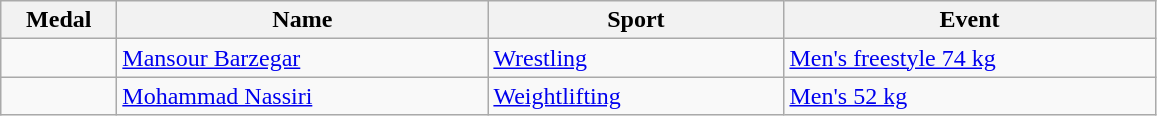<table class="wikitable sortable" style="text-align:left;">
<tr>
<th width="70">Medal</th>
<th width="240">Name</th>
<th width="190">Sport</th>
<th width="240">Event</th>
</tr>
<tr>
<td></td>
<td><a href='#'>Mansour Barzegar</a></td>
<td><a href='#'>Wrestling</a></td>
<td><a href='#'>Men's freestyle 74 kg</a></td>
</tr>
<tr>
<td></td>
<td><a href='#'>Mohammad Nassiri</a></td>
<td><a href='#'>Weightlifting</a></td>
<td><a href='#'>Men's 52 kg</a></td>
</tr>
</table>
